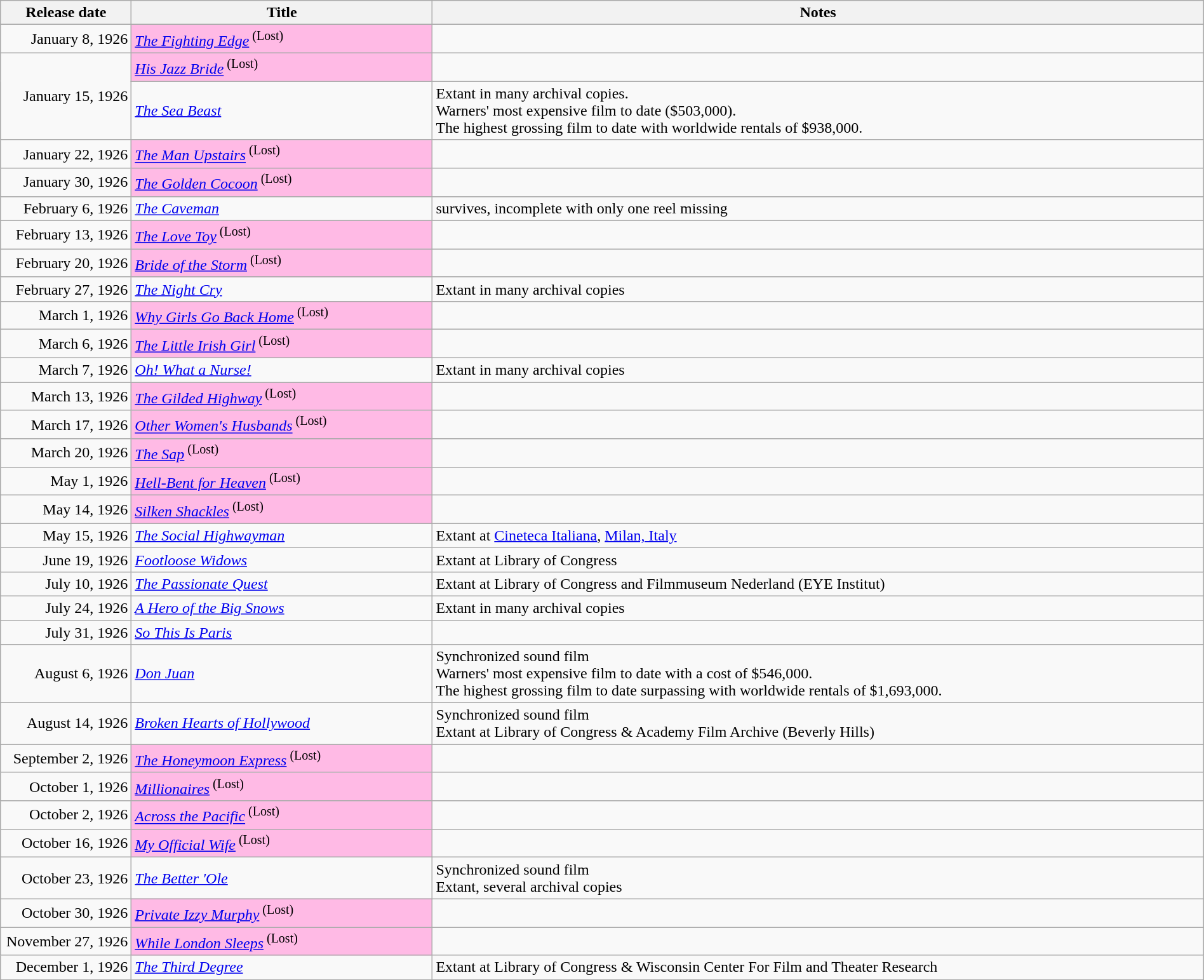<table class="wikitable sortable" style="width:100%;">
<tr>
<th scope="col" style="width:130px;">Release date</th>
<th>Title</th>
<th>Notes</th>
</tr>
<tr>
<td style="text-align:right;">January 8, 1926</td>
<td bgcolor=FFBAE5><em><a href='#'>The Fighting Edge</a></em><sup> (Lost)</sup></td>
<td></td>
</tr>
<tr>
<td style="text-align:right;" rowspan="2">January 15, 1926</td>
<td bgcolor=FFBAE5><em><a href='#'>His Jazz Bride</a></em><sup> (Lost)</sup></td>
<td></td>
</tr>
<tr>
<td><em><a href='#'>The Sea Beast</a></em></td>
<td>Extant in many archival copies.<br> Warners' most expensive film to date ($503,000).<br> The highest grossing film to date with worldwide rentals of $938,000.</td>
</tr>
<tr>
<td style="text-align:right;">January 22, 1926</td>
<td bgcolor=FFBAE5><em><a href='#'>The Man Upstairs</a></em><sup> (Lost)</sup></td>
<td></td>
</tr>
<tr>
<td style="text-align:right;">January 30, 1926</td>
<td bgcolor=FFBAE5><em><a href='#'>The Golden Cocoon</a></em><sup> (Lost)</sup></td>
<td></td>
</tr>
<tr>
<td style="text-align:right;">February 6, 1926</td>
<td><em><a href='#'>The Caveman</a></em></td>
<td>survives, incomplete with only one reel missing</td>
</tr>
<tr>
<td style="text-align:right;">February 13, 1926</td>
<td bgcolor=FFBAE5><em><a href='#'>The Love Toy</a></em><sup> (Lost)</sup></td>
<td></td>
</tr>
<tr>
<td style="text-align:right;">February 20, 1926</td>
<td bgcolor=FFBAE5><em><a href='#'>Bride of the Storm</a></em><sup> (Lost)</sup></td>
<td></td>
</tr>
<tr>
<td style="text-align:right;">February 27, 1926</td>
<td><em><a href='#'>The Night Cry</a></em></td>
<td>Extant in many archival copies</td>
</tr>
<tr>
<td style="text-align:right;">March 1, 1926</td>
<td bgcolor=FFBAE5><em><a href='#'>Why Girls Go Back Home</a></em><sup> (Lost)</sup></td>
<td></td>
</tr>
<tr>
<td style="text-align:right;">March 6, 1926</td>
<td bgcolor=FFBAE5><em><a href='#'>The Little Irish Girl</a></em><sup> (Lost)</sup></td>
<td></td>
</tr>
<tr>
<td style="text-align:right;">March 7, 1926</td>
<td><em><a href='#'>Oh! What a Nurse!</a></em></td>
<td>Extant in many archival copies</td>
</tr>
<tr>
<td style="text-align:right;">March 13, 1926</td>
<td bgcolor=FFBAE5><em><a href='#'>The Gilded Highway</a></em><sup> (Lost)</sup></td>
<td></td>
</tr>
<tr>
<td style="text-align:right;">March 17, 1926</td>
<td bgcolor=FFBAE5><em><a href='#'>Other Women's Husbands</a></em><sup> (Lost)</sup></td>
<td></td>
</tr>
<tr>
<td style="text-align:right;">March 20, 1926</td>
<td bgcolor=FFBAE5><em><a href='#'>The Sap</a></em><sup> (Lost)</sup></td>
<td></td>
</tr>
<tr>
<td style="text-align:right;">May 1, 1926</td>
<td bgcolor=FFBAE5><em><a href='#'>Hell-Bent for Heaven</a></em><sup> (Lost)</sup></td>
<td></td>
</tr>
<tr>
<td style="text-align:right;">May 14, 1926</td>
<td bgcolor=FFBAE5><em><a href='#'>Silken Shackles</a></em><sup> (Lost)</sup></td>
<td></td>
</tr>
<tr>
<td style="text-align:right;">May 15, 1926</td>
<td><em><a href='#'>The Social Highwayman</a></em></td>
<td>Extant at <a href='#'>Cineteca Italiana</a>, <a href='#'>Milan, Italy</a></td>
</tr>
<tr>
<td style="text-align:right;">June 19, 1926</td>
<td><em><a href='#'>Footloose Widows</a></em></td>
<td>Extant at Library of Congress</td>
</tr>
<tr>
<td style="text-align:right;">July 10, 1926</td>
<td><em><a href='#'>The Passionate Quest</a></em></td>
<td>Extant at Library of Congress and Filmmuseum Nederland (EYE Institut)</td>
</tr>
<tr>
<td style="text-align:right;">July 24, 1926</td>
<td><em><a href='#'>A Hero of the Big Snows</a></em></td>
<td>Extant in many archival copies</td>
</tr>
<tr>
<td style="text-align:right;">July 31, 1926</td>
<td><em><a href='#'>So This Is Paris</a></em></td>
<td></td>
</tr>
<tr>
<td style="text-align:right;">August 6, 1926</td>
<td><em><a href='#'>Don Juan</a></em></td>
<td>Synchronized sound film<br>Warners' most expensive film to date with a cost of $546,000.<br>The highest grossing film to date surpassing with worldwide rentals of $1,693,000.</td>
</tr>
<tr>
<td style="text-align:right;">August 14, 1926</td>
<td><em><a href='#'>Broken Hearts of Hollywood</a></em></td>
<td>Synchronized sound film<br>Extant at Library of Congress & Academy Film Archive (Beverly Hills)</td>
</tr>
<tr>
<td style="text-align:right;">September 2, 1926</td>
<td bgcolor=FFBAE5><em><a href='#'>The Honeymoon Express</a></em><sup> (Lost)</sup></td>
<td></td>
</tr>
<tr>
<td style="text-align:right;">October 1, 1926</td>
<td bgcolor=FFBAE5><em><a href='#'>Millionaires</a></em><sup> (Lost)</sup></td>
<td></td>
</tr>
<tr>
<td style="text-align:right;">October 2, 1926</td>
<td bgcolor=FFBAE5><em><a href='#'>Across the Pacific</a></em><sup> (Lost)</sup></td>
<td></td>
</tr>
<tr>
<td style="text-align:right;">October 16, 1926</td>
<td bgcolor=FFBAE5><em><a href='#'>My Official Wife</a></em><sup> (Lost)</sup></td>
<td></td>
</tr>
<tr>
<td style="text-align:right;">October 23, 1926</td>
<td><em><a href='#'>The Better 'Ole</a></em></td>
<td>Synchronized sound film<br> Extant, several archival copies</td>
</tr>
<tr>
<td style="text-align:right;">October 30, 1926</td>
<td bgcolor=FFBAE5><em><a href='#'>Private Izzy Murphy</a></em><sup> (Lost)</sup></td>
<td></td>
</tr>
<tr>
<td style="text-align:right;">November 27, 1926</td>
<td bgcolor=FFBAE5><em><a href='#'>While London Sleeps</a></em><sup> (Lost)</sup></td>
<td></td>
</tr>
<tr>
<td style="text-align:right;">December 1, 1926</td>
<td><em><a href='#'>The Third Degree</a></em></td>
<td>Extant at Library of Congress & Wisconsin Center For Film and Theater Research</td>
</tr>
<tr>
</tr>
</table>
